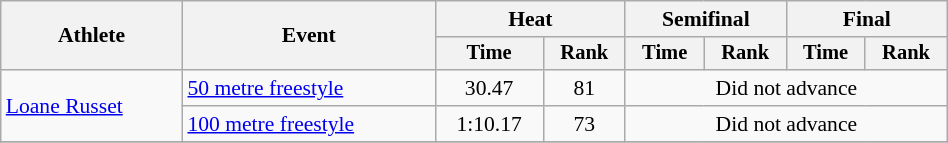<table class="wikitable" style="text-align:center; font-size:90%; width:50%;">
<tr>
<th rowspan="2">Athlete</th>
<th rowspan="2">Event</th>
<th colspan="2">Heat</th>
<th colspan="2">Semifinal</th>
<th colspan="2">Final</th>
</tr>
<tr style="font-size:95%">
<th>Time</th>
<th>Rank</th>
<th>Time</th>
<th>Rank</th>
<th>Time</th>
<th>Rank</th>
</tr>
<tr>
<td align=left rowspan=2><a href='#'>Loane Russet</a></td>
<td align=left><a href='#'>50 metre freestyle</a></td>
<td>30.47</td>
<td>81</td>
<td colspan=4>Did not advance</td>
</tr>
<tr>
<td align=left><a href='#'>100 metre freestyle</a></td>
<td>1:10.17</td>
<td>73</td>
<td colspan=4>Did not advance</td>
</tr>
<tr>
</tr>
</table>
